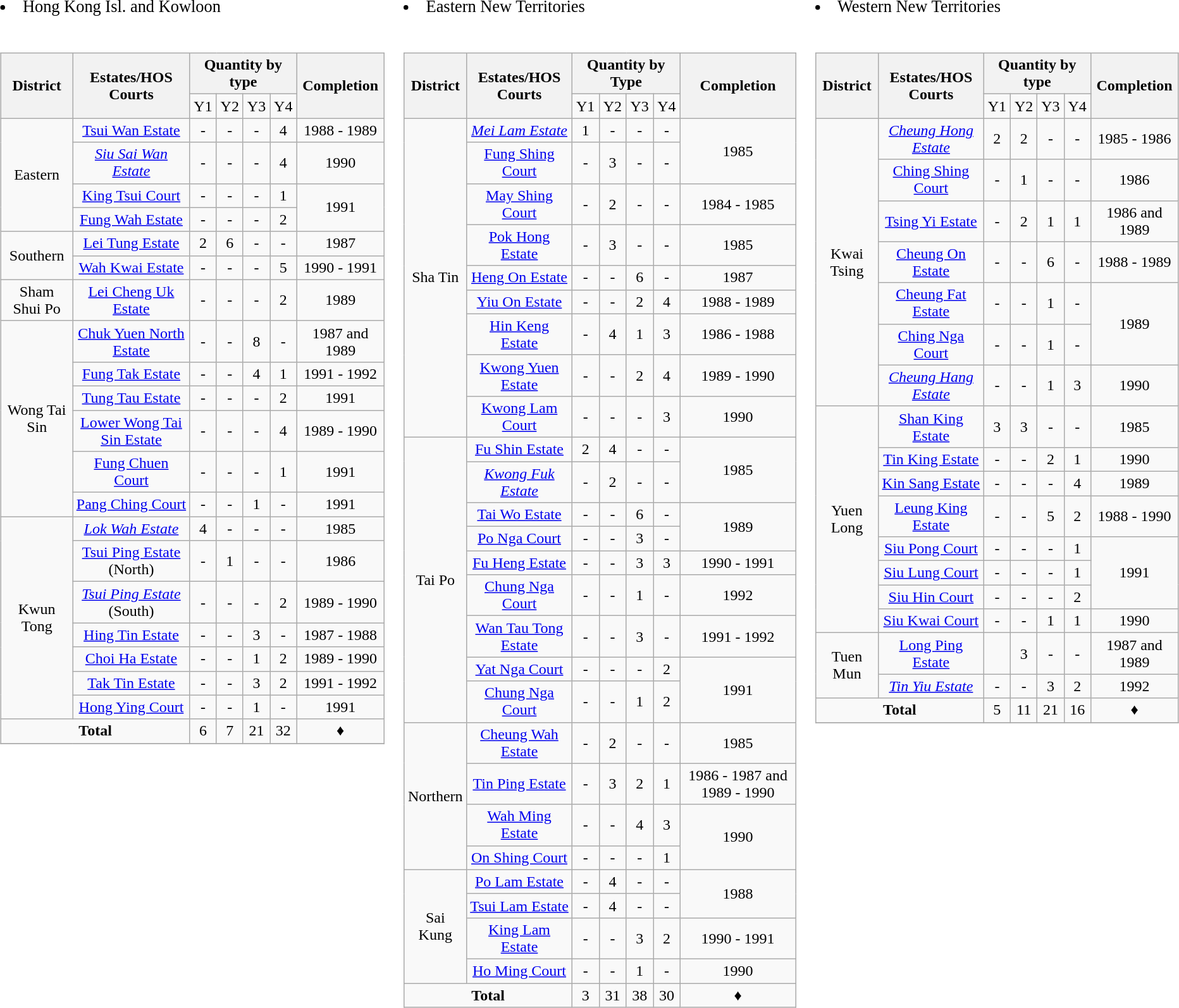<table>
<tr style="font-size: 110%;">
<td><li>Hong Kong Isl. and Kowloon</td>
<td><li>Eastern New Territories</td>
<td><li>Western New Territories</td>
</tr>
<tr>
<td style="vertical-align: top"><br><table class="wikitable" style="text-align: center">
<tr>
<th rowspan="2">District</th>
<th rowspan="2">Estates/HOS Courts</th>
<th colspan=4 align="center">Quantity by type</th>
<th rowspan="2">Completion</th>
</tr>
<tr>
<td>Y1</td>
<td>Y2</td>
<td>Y3</td>
<td>Y4</td>
</tr>
<tr>
<td rowspan="4">Eastern</td>
<td><a href='#'>Tsui Wan Estate</a></td>
<td>-</td>
<td>-</td>
<td>-</td>
<td>4</td>
<td>1988 - 1989</td>
</tr>
<tr>
<td><em><a href='#'>Siu Sai Wan Estate</a></em></td>
<td>-</td>
<td>-</td>
<td>-</td>
<td>4</td>
<td>1990</td>
</tr>
<tr>
<td><a href='#'>King Tsui Court</a></td>
<td>-</td>
<td>-</td>
<td>-</td>
<td>1</td>
<td rowspan="2">1991</td>
</tr>
<tr>
<td><a href='#'>Fung Wah Estate</a></td>
<td>-</td>
<td>-</td>
<td>-</td>
<td>2</td>
</tr>
<tr>
<td rowspan="2">Southern</td>
<td><a href='#'>Lei Tung Estate</a></td>
<td>2</td>
<td>6</td>
<td>-</td>
<td>-</td>
<td>1987</td>
</tr>
<tr>
<td><a href='#'>Wah Kwai Estate</a></td>
<td>-</td>
<td>-</td>
<td>-</td>
<td>5</td>
<td>1990 - 1991</td>
</tr>
<tr>
<td>Sham Shui Po</td>
<td><a href='#'>Lei Cheng Uk Estate</a></td>
<td>-</td>
<td>-</td>
<td>-</td>
<td>2</td>
<td>1989</td>
</tr>
<tr>
<td rowspan="6">Wong Tai Sin</td>
<td><a href='#'>Chuk Yuen North Estate</a></td>
<td>-</td>
<td>-</td>
<td>8</td>
<td>-</td>
<td>1987 and 1989</td>
</tr>
<tr>
<td><a href='#'>Fung Tak Estate</a></td>
<td>-</td>
<td>-</td>
<td>4</td>
<td>1</td>
<td>1991 - 1992</td>
</tr>
<tr>
<td><a href='#'>Tung Tau Estate</a></td>
<td>-</td>
<td>-</td>
<td>-</td>
<td>2</td>
<td>1991</td>
</tr>
<tr>
<td><a href='#'>Lower Wong Tai Sin Estate</a></td>
<td>-</td>
<td>-</td>
<td>-</td>
<td>4</td>
<td>1989 - 1990</td>
</tr>
<tr>
<td><a href='#'>Fung Chuen Court</a></td>
<td>-</td>
<td>-</td>
<td>-</td>
<td>1</td>
<td>1991</td>
</tr>
<tr>
<td><a href='#'>Pang Ching Court</a></td>
<td>-</td>
<td>-</td>
<td>1</td>
<td>-</td>
<td>1991</td>
</tr>
<tr>
<td rowspan="7">Kwun Tong</td>
<td><em><a href='#'>Lok Wah Estate</a></em></td>
<td>4</td>
<td>-</td>
<td>-</td>
<td>-</td>
<td>1985</td>
</tr>
<tr>
<td><a href='#'>Tsui Ping Estate</a> (North)</td>
<td>-</td>
<td>1</td>
<td>-</td>
<td>-</td>
<td>1986</td>
</tr>
<tr>
<td><em><a href='#'>Tsui Ping Estate</a></em> (South)</td>
<td>-</td>
<td>-</td>
<td>-</td>
<td>2</td>
<td>1989 - 1990</td>
</tr>
<tr>
<td><a href='#'>Hing Tin Estate</a></td>
<td>-</td>
<td>-</td>
<td>3</td>
<td>-</td>
<td>1987 - 1988</td>
</tr>
<tr>
<td><a href='#'>Choi Ha Estate</a></td>
<td>-</td>
<td>-</td>
<td>1</td>
<td>2</td>
<td>1989 - 1990</td>
</tr>
<tr>
<td><a href='#'>Tak Tin Estate</a></td>
<td>-</td>
<td>-</td>
<td>3</td>
<td>2</td>
<td>1991 - 1992</td>
</tr>
<tr>
<td><a href='#'>Hong Ying Court</a></td>
<td>-</td>
<td>-</td>
<td>1</td>
<td>-</td>
<td>1991</td>
</tr>
<tr>
<td colspan=2 align="center"><strong>Total</strong></td>
<td>6</td>
<td>7</td>
<td>21</td>
<td>32</td>
<td>♦</td>
</tr>
<tr>
</tr>
</table>
</td>
<td style="vertical-align: top"><br><table class="wikitable" style="text-align: center">
<tr>
<th rowspan="2">District</th>
<th rowspan="2">Estates/HOS Courts</th>
<th colspan=4 align="center">Quantity by Type</th>
<th rowspan="2">Completion</th>
</tr>
<tr>
<td>Y1</td>
<td>Y2</td>
<td>Y3</td>
<td>Y4</td>
</tr>
<tr>
<td rowspan="9">Sha Tin</td>
<td><em><a href='#'>Mei Lam Estate</a></em></td>
<td>1</td>
<td>-</td>
<td>-</td>
<td>-</td>
<td rowspan="2">1985</td>
</tr>
<tr>
<td><a href='#'>Fung Shing Court</a></td>
<td>-</td>
<td>3</td>
<td>-</td>
<td>-</td>
</tr>
<tr>
<td><a href='#'>May Shing Court</a></td>
<td>-</td>
<td>2</td>
<td>-</td>
<td>-</td>
<td>1984 - 1985</td>
</tr>
<tr>
<td><a href='#'>Pok Hong Estate</a></td>
<td>-</td>
<td>3</td>
<td>-</td>
<td>-</td>
<td>1985</td>
</tr>
<tr>
<td><a href='#'>Heng On Estate</a></td>
<td>-</td>
<td>-</td>
<td>6</td>
<td>-</td>
<td>1987</td>
</tr>
<tr>
<td><a href='#'>Yiu On Estate</a></td>
<td>-</td>
<td>-</td>
<td>2</td>
<td>4</td>
<td>1988 - 1989</td>
</tr>
<tr>
<td><a href='#'>Hin Keng Estate</a></td>
<td>-</td>
<td>4</td>
<td>1</td>
<td>3</td>
<td>1986 - 1988</td>
</tr>
<tr>
<td><a href='#'>Kwong Yuen Estate</a></td>
<td>-</td>
<td>-</td>
<td>2</td>
<td>4</td>
<td>1989 - 1990</td>
</tr>
<tr>
<td><a href='#'>Kwong Lam Court</a></td>
<td>-</td>
<td>-</td>
<td>-</td>
<td>3</td>
<td>1990</td>
</tr>
<tr>
<td rowspan="9">Tai Po</td>
<td><a href='#'>Fu Shin Estate</a></td>
<td>2</td>
<td>4</td>
<td>-</td>
<td>-</td>
<td rowspan="2">1985</td>
</tr>
<tr>
<td><em><a href='#'>Kwong Fuk Estate</a></em></td>
<td>-</td>
<td>2</td>
<td>-</td>
<td>-</td>
</tr>
<tr>
<td><a href='#'>Tai Wo Estate</a></td>
<td>-</td>
<td>-</td>
<td>6</td>
<td>-</td>
<td rowspan="2">1989</td>
</tr>
<tr>
<td><a href='#'>Po Nga Court</a></td>
<td>-</td>
<td>-</td>
<td>3</td>
<td>-</td>
</tr>
<tr>
<td><a href='#'>Fu Heng Estate</a></td>
<td>-</td>
<td>-</td>
<td>3</td>
<td>3</td>
<td>1990 - 1991</td>
</tr>
<tr>
<td><a href='#'>Chung Nga Court</a></td>
<td>-</td>
<td>-</td>
<td>1</td>
<td>-</td>
<td>1992</td>
</tr>
<tr>
<td><a href='#'>Wan Tau Tong Estate</a></td>
<td>-</td>
<td>-</td>
<td>3</td>
<td>-</td>
<td>1991 - 1992</td>
</tr>
<tr>
<td><a href='#'>Yat Nga Court</a></td>
<td>-</td>
<td>-</td>
<td>-</td>
<td>2</td>
<td rowspan=2>1991</td>
</tr>
<tr>
<td><a href='#'>Chung Nga Court</a></td>
<td>-</td>
<td>-</td>
<td>1</td>
<td>2</td>
</tr>
<tr>
<td rowspan="4">Northern</td>
<td><a href='#'>Cheung Wah Estate</a></td>
<td>-</td>
<td>2</td>
<td>-</td>
<td>-</td>
<td>1985</td>
</tr>
<tr>
<td><a href='#'>Tin Ping Estate</a></td>
<td>-</td>
<td>3</td>
<td>2</td>
<td>1</td>
<td>1986 - 1987 and 1989 - 1990</td>
</tr>
<tr>
<td><a href='#'>Wah Ming Estate</a></td>
<td>-</td>
<td>-</td>
<td>4</td>
<td>3</td>
<td rowspan="2">1990</td>
</tr>
<tr>
<td><a href='#'>On Shing Court</a></td>
<td>-</td>
<td>-</td>
<td>-</td>
<td>1</td>
</tr>
<tr>
<td rowspan="4">Sai Kung</td>
<td><a href='#'>Po Lam Estate</a></td>
<td>-</td>
<td>4</td>
<td>-</td>
<td>-</td>
<td rowspan="2">1988</td>
</tr>
<tr>
<td><a href='#'>Tsui Lam Estate</a></td>
<td>-</td>
<td>4</td>
<td>-</td>
<td>-</td>
</tr>
<tr>
<td><a href='#'>King Lam Estate</a></td>
<td>-</td>
<td>-</td>
<td>3</td>
<td>2</td>
<td>1990 - 1991</td>
</tr>
<tr>
<td><a href='#'>Ho Ming Court</a></td>
<td>-</td>
<td>-</td>
<td>1</td>
<td>-</td>
<td>1990</td>
</tr>
<tr>
<td colspan=2 align="center"><strong>Total</strong></td>
<td>3</td>
<td>31</td>
<td>38</td>
<td>30</td>
<td>♦</td>
</tr>
</table>
</td>
<td style="vertical-align: top"><br><table class="wikitable" style="text-align: center">
<tr>
<th rowspan="2">District</th>
<th rowspan="2">Estates/HOS Courts</th>
<th colspan=4 align="center">Quantity by type</th>
<th rowspan="2">Completion</th>
</tr>
<tr>
<td>Y1</td>
<td>Y2</td>
<td>Y3</td>
<td>Y4</td>
</tr>
<tr>
<td rowspan="7">Kwai Tsing</td>
<td><em><a href='#'>Cheung Hong Estate</a></em></td>
<td>2</td>
<td>2</td>
<td>-</td>
<td>-</td>
<td>1985 - 1986</td>
</tr>
<tr>
<td><a href='#'>Ching Shing Court</a></td>
<td>-</td>
<td>1</td>
<td>-</td>
<td>-</td>
<td>1986</td>
</tr>
<tr>
<td><a href='#'>Tsing Yi Estate</a></td>
<td>-</td>
<td>2</td>
<td>1</td>
<td>1</td>
<td>1986 and 1989</td>
</tr>
<tr>
<td><a href='#'>Cheung On Estate</a></td>
<td>-</td>
<td>-</td>
<td>6</td>
<td>-</td>
<td>1988 - 1989</td>
</tr>
<tr>
<td><a href='#'>Cheung Fat Estate</a></td>
<td>-</td>
<td>-</td>
<td>1</td>
<td>-</td>
<td rowspan=2>1989</td>
</tr>
<tr>
<td><a href='#'>Ching Nga Court</a></td>
<td>-</td>
<td>-</td>
<td>1</td>
<td>-</td>
</tr>
<tr>
<td><em><a href='#'>Cheung Hang Estate</a></em></td>
<td>-</td>
<td>-</td>
<td>1</td>
<td>3</td>
<td>1990</td>
</tr>
<tr>
<td rowspan="8">Yuen Long</td>
<td><a href='#'>Shan King Estate</a></td>
<td>3</td>
<td>3</td>
<td>-</td>
<td>-</td>
<td>1985</td>
</tr>
<tr>
<td><a href='#'>Tin King Estate</a></td>
<td>-</td>
<td>-</td>
<td>2</td>
<td>1</td>
<td>1990</td>
</tr>
<tr>
<td><a href='#'>Kin Sang Estate</a></td>
<td>-</td>
<td>-</td>
<td>-</td>
<td>4</td>
<td>1989</td>
</tr>
<tr>
<td><a href='#'>Leung King Estate</a></td>
<td>-</td>
<td>-</td>
<td>5</td>
<td>2</td>
<td>1988 - 1990</td>
</tr>
<tr>
<td><a href='#'>Siu Pong Court</a></td>
<td>-</td>
<td>-</td>
<td>-</td>
<td>1</td>
<td rowspan=3>1991</td>
</tr>
<tr>
<td><a href='#'>Siu Lung Court</a></td>
<td>-</td>
<td>-</td>
<td>-</td>
<td>1</td>
</tr>
<tr>
<td><a href='#'>Siu Hin Court</a></td>
<td>-</td>
<td>-</td>
<td>-</td>
<td>2</td>
</tr>
<tr>
<td><a href='#'>Siu Kwai Court</a></td>
<td>-</td>
<td>-</td>
<td>1</td>
<td>1</td>
<td>1990</td>
</tr>
<tr>
<td rowspan="2">Tuen Mun</td>
<td><a href='#'>Long Ping Estate</a></td>
<td></td>
<td>3</td>
<td>-</td>
<td>-</td>
<td>1987 and 1989</td>
</tr>
<tr>
<td><em><a href='#'>Tin Yiu Estate</a></em></td>
<td>-</td>
<td>-</td>
<td>3</td>
<td>2</td>
<td>1992</td>
</tr>
<tr>
<td colspan=2 align="center"><strong>Total</strong></td>
<td>5</td>
<td>11</td>
<td>21</td>
<td>16</td>
<td>♦</td>
</tr>
<tr>
</tr>
</table>
</td>
</tr>
</table>
